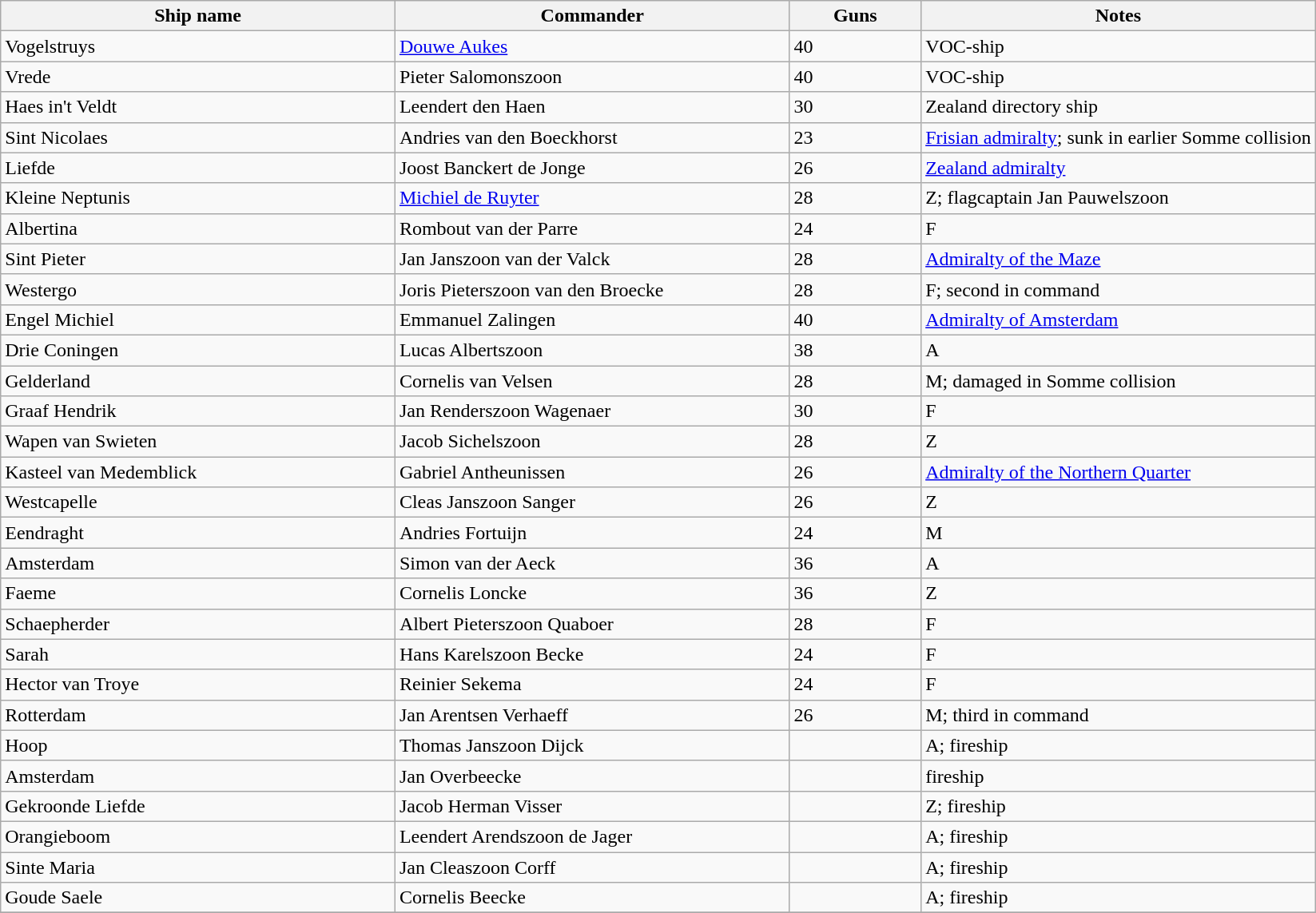<table class="wikitable">
<tr>
<th width="30%">Ship name</th>
<th width="30%">Commander</th>
<th width="10%">Guns</th>
<th width="30%">Notes</th>
</tr>
<tr>
<td>Vogelstruys</td>
<td><a href='#'>Douwe Aukes</a></td>
<td>40</td>
<td>VOC-ship</td>
</tr>
<tr>
<td>Vrede</td>
<td>Pieter Salomonszoon</td>
<td>40</td>
<td>VOC-ship</td>
</tr>
<tr>
<td>Haes in't Veldt</td>
<td>Leendert den Haen</td>
<td>30</td>
<td>Zealand directory ship</td>
</tr>
<tr>
<td>Sint Nicolaes</td>
<td>Andries van den Boeckhorst</td>
<td>23</td>
<td><a href='#'>Frisian admiralty</a>; sunk in earlier Somme collision</td>
</tr>
<tr>
<td>Liefde</td>
<td>Joost Banckert de Jonge</td>
<td>26</td>
<td><a href='#'>Zealand admiralty</a></td>
</tr>
<tr>
<td>Kleine Neptunis</td>
<td><a href='#'>Michiel de Ruyter</a></td>
<td>28</td>
<td>Z; flagcaptain Jan Pauwelszoon</td>
</tr>
<tr>
<td>Albertina</td>
<td>Rombout van der Parre</td>
<td>24</td>
<td>F</td>
</tr>
<tr>
<td>Sint Pieter</td>
<td>Jan Janszoon van der Valck</td>
<td>28</td>
<td><a href='#'>Admiralty of the Maze</a></td>
</tr>
<tr>
<td>Westergo</td>
<td>Joris Pieterszoon van den Broecke</td>
<td>28</td>
<td>F; second in command</td>
</tr>
<tr>
<td>Engel Michiel</td>
<td>Emmanuel Zalingen</td>
<td>40</td>
<td><a href='#'>Admiralty of Amsterdam</a></td>
</tr>
<tr>
<td>Drie Coningen</td>
<td>Lucas Albertszoon</td>
<td>38</td>
<td>A</td>
</tr>
<tr>
<td>Gelderland</td>
<td>Cornelis van Velsen</td>
<td>28</td>
<td>M; damaged in Somme collision</td>
</tr>
<tr>
<td>Graaf Hendrik</td>
<td>Jan Renderszoon Wagenaer</td>
<td>30</td>
<td>F</td>
</tr>
<tr>
<td>Wapen van Swieten</td>
<td>Jacob Sichelszoon</td>
<td>28</td>
<td>Z</td>
</tr>
<tr>
<td>Kasteel van Medemblick</td>
<td>Gabriel Antheunissen</td>
<td>26</td>
<td><a href='#'>Admiralty of the Northern Quarter</a></td>
</tr>
<tr>
<td>Westcapelle</td>
<td>Cleas Janszoon Sanger</td>
<td>26</td>
<td>Z</td>
</tr>
<tr>
<td>Eendraght</td>
<td>Andries Fortuijn</td>
<td>24</td>
<td>M</td>
</tr>
<tr>
<td>Amsterdam</td>
<td>Simon van der Aeck</td>
<td>36</td>
<td>A</td>
</tr>
<tr>
<td>Faeme</td>
<td>Cornelis Loncke</td>
<td>36</td>
<td>Z</td>
</tr>
<tr>
<td>Schaepherder</td>
<td>Albert Pieterszoon Quaboer</td>
<td>28</td>
<td>F</td>
</tr>
<tr>
<td>Sarah</td>
<td>Hans Karelszoon Becke</td>
<td>24</td>
<td>F</td>
</tr>
<tr>
<td>Hector van Troye</td>
<td>Reinier Sekema</td>
<td>24</td>
<td>F</td>
</tr>
<tr>
<td>Rotterdam</td>
<td>Jan Arentsen Verhaeff</td>
<td>26</td>
<td>M; third in command</td>
</tr>
<tr>
<td>Hoop</td>
<td>Thomas Janszoon Dijck</td>
<td></td>
<td>A; fireship</td>
</tr>
<tr>
<td>Amsterdam</td>
<td>Jan Overbeecke</td>
<td></td>
<td>fireship</td>
</tr>
<tr>
<td>Gekroonde Liefde</td>
<td>Jacob Herman Visser</td>
<td></td>
<td>Z; fireship</td>
</tr>
<tr>
<td>Orangieboom</td>
<td>Leendert Arendszoon de Jager</td>
<td></td>
<td>A; fireship</td>
</tr>
<tr>
<td>Sinte Maria</td>
<td>Jan Cleaszoon Corff</td>
<td></td>
<td>A; fireship</td>
</tr>
<tr>
<td>Goude Saele</td>
<td>Cornelis Beecke</td>
<td></td>
<td>A; fireship</td>
</tr>
<tr>
</tr>
</table>
